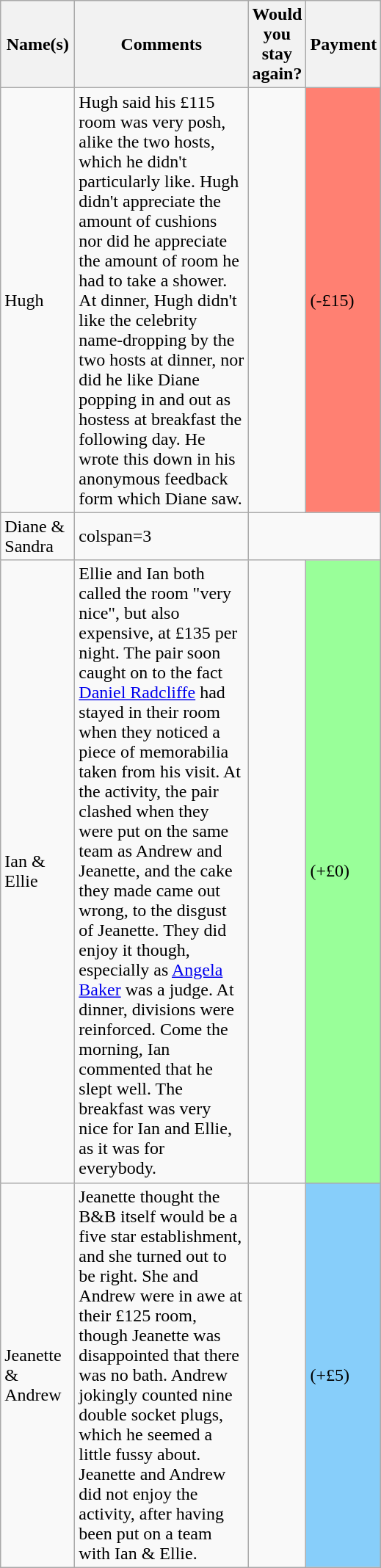<table class="wikitable">
<tr>
<th style="width:60px;">Name(s)</th>
<th style="width:150px;">Comments</th>
<th style="width:40px;">Would you stay again?</th>
<th style="width:40px;">Payment</th>
</tr>
<tr>
<td>Hugh</td>
<td>Hugh said his £115 room was very posh, alike the two hosts, which he didn't particularly like. Hugh didn't appreciate the amount of cushions nor did he appreciate the amount of room he had to take a shower. At dinner, Hugh didn't like the celebrity name-dropping by the two hosts at dinner, nor did he like Diane popping in and out as hostess at breakfast the following day. He wrote this down in his anonymous feedback form which Diane saw.</td>
<td align="center"></td>
<td style="background:#FF8072">(-£15)</td>
</tr>
<tr>
<td>Diane & Sandra</td>
<td>colspan=3  </td>
</tr>
<tr>
<td>Ian & Ellie</td>
<td>Ellie and Ian both called the room "very nice", but also expensive, at £135 per night. The pair soon caught on to the fact <a href='#'>Daniel Radcliffe</a> had stayed in their room when they noticed a piece of memorabilia taken from his visit. At the activity, the pair clashed when they were put on the same team as Andrew and Jeanette, and the cake they made came out wrong, to the disgust of Jeanette. They did enjoy it though, especially as <a href='#'>Angela Baker</a> was a judge. At dinner, divisions were reinforced. Come the morning, Ian commented that he slept well. The breakfast was very nice for Ian and Ellie, as it was for everybody.</td>
<td align="center"></td>
<td style="background:#99FF99">(+£0)</td>
</tr>
<tr>
<td>Jeanette & Andrew</td>
<td>Jeanette thought the B&B itself would be a five star establishment, and she turned out to be right. She and Andrew were in awe at their £125 room, though Jeanette was disappointed that there was no bath. Andrew jokingly counted nine double socket plugs, which he seemed a little fussy about. Jeanette and Andrew did not enjoy the activity, after having been put on a team with Ian & Ellie.</td>
<td align="center"></td>
<td style="background:#87CEFA">(+£5)</td>
</tr>
</table>
